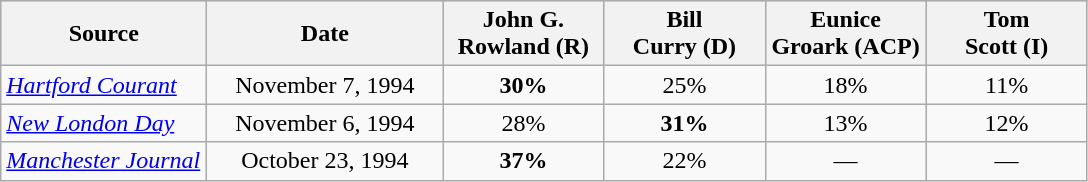<table class="wikitable"  style="text-align:center">
<tr bgcolor=lightgrey>
<th width="130px">Source</th>
<th width="150px">Date</th>
<th width="100px">John G.<br>Rowland (R)</th>
<th width="100px">Bill<br>Curry (D)</th>
<th width="100px">Eunice<br>Groark (ACP)</th>
<th width="100px">Tom<br>Scott (I)</th>
</tr>
<tr>
<td align=left><em><a href='#'>Hartford Courant</a></em></td>
<td>November 7, 1994</td>
<td><strong>30%</strong></td>
<td>25%</td>
<td>18%</td>
<td>11%</td>
</tr>
<tr>
<td align=left><em><a href='#'>New London Day</a></em></td>
<td>November 6, 1994</td>
<td>28%</td>
<td><strong>31%</strong></td>
<td>13%</td>
<td>12%</td>
</tr>
<tr>
<td align=left><em><a href='#'>Manchester Journal</a></em></td>
<td>October 23, 1994</td>
<td><strong>37%</strong></td>
<td>22%</td>
<td>—</td>
<td>—</td>
</tr>
</table>
